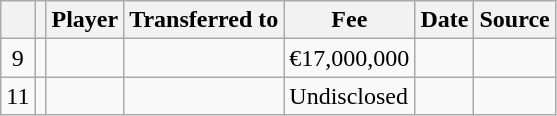<table class="wikitable sortable">
<tr>
<th scope=col></th>
<th scope=col></th>
<th scope=col>Player</th>
<th scope=col>Transferred to</th>
<th scope=col>Fee</th>
<th scope=col>Date</th>
<th scope=col>Source</th>
</tr>
<tr>
<td align=center>9</td>
<td align=center></td>
<td></td>
<td></td>
<td align=center>€17,000,000</td>
<td></td>
<td></td>
</tr>
<tr>
<td align=center>11</td>
<td align=center></td>
<td></td>
<td></td>
<td>Undisclosed</td>
<td></td>
<td></td>
</tr>
</table>
